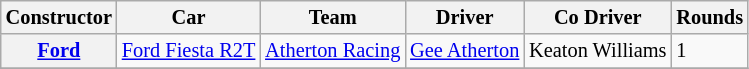<table class=wikitable style="font-size: 85%">
<tr>
<th>Constructor</th>
<th>Car</th>
<th>Team</th>
<th>Driver</th>
<th>Co Driver</th>
<th>Rounds</th>
</tr>
<tr>
<th><a href='#'>Ford</a></th>
<td><a href='#'>Ford Fiesta R2T</a></td>
<td> <a href='#'>Atherton Racing</a></td>
<td> <a href='#'>Gee Atherton</a></td>
<td> Keaton Williams</td>
<td>1</td>
</tr>
<tr>
</tr>
</table>
